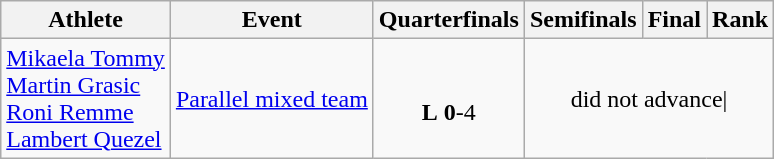<table class="wikitable">
<tr>
<th>Athlete</th>
<th>Event</th>
<th>Quarterfinals</th>
<th>Semifinals</th>
<th>Final</th>
<th>Rank</th>
</tr>
<tr>
<td><a href='#'>Mikaela Tommy</a><br><a href='#'>Martin Grasic</a><br><a href='#'>Roni Remme</a><br><a href='#'>Lambert Quezel</a></td>
<td><a href='#'>Parallel mixed team</a></td>
<td align="center"><br><strong>L</strong> <strong>0</strong>-4</td>
<td align="center" colspan=3>did not advance|</td>
</tr>
</table>
